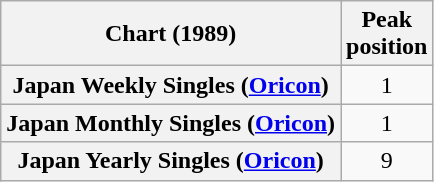<table class="wikitable sortable plainrowheaders" style="text-align:center;">
<tr>
<th scope="col">Chart (1989)</th>
<th scope="col">Peak<br>position</th>
</tr>
<tr>
<th scope="row">Japan Weekly Singles (<a href='#'>Oricon</a>)</th>
<td style="text-align:center;">1</td>
</tr>
<tr>
<th scope="row">Japan Monthly Singles (<a href='#'>Oricon</a>)</th>
<td style="text-align:center;">1</td>
</tr>
<tr>
<th scope="row">Japan Yearly Singles (<a href='#'>Oricon</a>)</th>
<td style="text-align:center;">9</td>
</tr>
</table>
